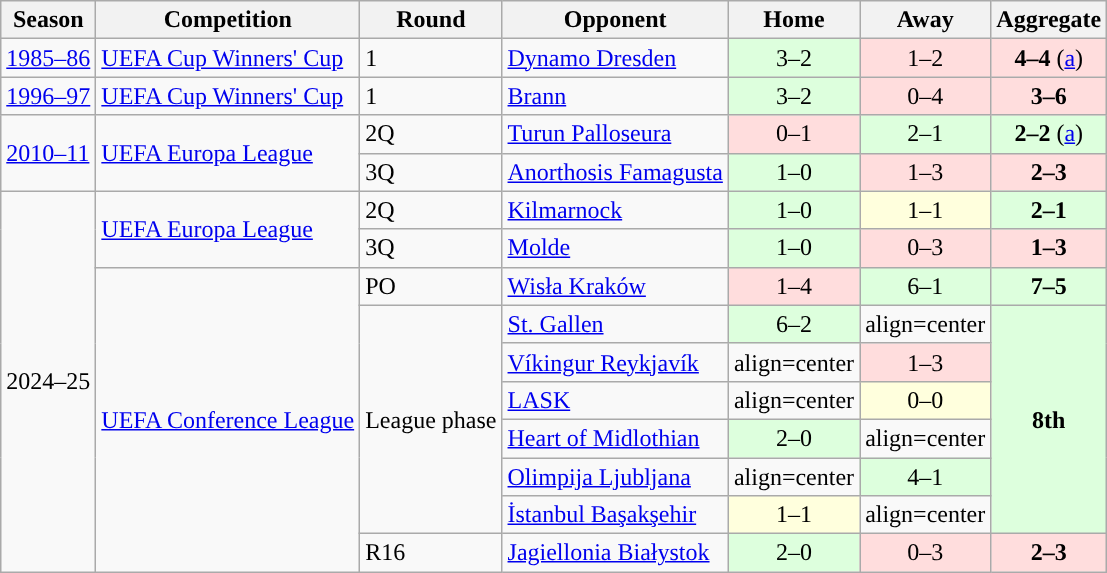<table class="wikitable">
<tr>
<th>Season</th>
<th>Competition</th>
<th>Round</th>
<th>Opponent</th>
<th>Home</th>
<th>Away</th>
<th>Aggregate</th>
</tr>
<tr>
<td><a href='#'>1985–86</a></td>
<td><a href='#'>UEFA Cup Winners' Cup</a></td>
<td>1</td>
<td> <a href='#'>Dynamo Dresden</a></td>
<td bgcolor="#ddffdd" style="text-align:center;">3–2</td>
<td bgcolor="#ffdddd" style="text-align:center;">1–2</td>
<td bgcolor="#ffdddd" style="text-align:center;"><strong>4–4</strong> (<a href='#'>a</a>)</td>
</tr>
<tr>
<td><a href='#'>1996–97</a></td>
<td><a href='#'>UEFA Cup Winners' Cup</a></td>
<td>1</td>
<td> <a href='#'>Brann</a></td>
<td bgcolor="#ddffdd" style="text-align:center;">3–2</td>
<td bgcolor="#ffdddd" style="text-align:center;">0–4</td>
<td bgcolor="#ffdddd" style="text-align:center;"><strong>3–6</strong></td>
</tr>
<tr>
<td rowspan="2"><a href='#'>2010–11</a></td>
<td rowspan="2"><a href='#'>UEFA Europa League</a></td>
<td>2Q</td>
<td> <a href='#'>Turun Palloseura</a></td>
<td bgcolor="#ffdddd" style="text-align:center;">0–1</td>
<td bgcolor="#ddffdd" style="text-align:center;">2–1</td>
<td bgcolor="#ddffdd" style="text-align:center;"><strong>2–2</strong> (<a href='#'>a</a>)</td>
</tr>
<tr>
<td>3Q</td>
<td> <a href='#'>Anorthosis Famagusta</a></td>
<td bgcolor="#ddffdd" style="text-align:center;">1–0</td>
<td bgcolor="#ffdddd" style="text-align:center;">1–3</td>
<td bgcolor="#ffdddd" style="text-align:center;"><strong>2–3</strong></td>
</tr>
<tr>
<td rowspan="10">2024–25</td>
<td rowspan="2"><a href='#'>UEFA Europa League</a></td>
<td>2Q</td>
<td> <a href='#'>Kilmarnock</a></td>
<td bgcolor="#ddffdd" style="text-align:center;">1–0</td>
<td bgcolor="#ffd" style="text-align:center;">1–1</td>
<td bgcolor="#ddffdd" style="text-align:center;"><strong>2–1</strong></td>
</tr>
<tr>
<td>3Q</td>
<td> <a href='#'>Molde</a></td>
<td bgcolor="#ddffdd" style="text-align:center;">1–0</td>
<td bgcolor="#ffdddd" style="text-align:center;">0–3</td>
<td bgcolor="#ffdddd" style="text-align:center;"><strong>1–3</strong></td>
</tr>
<tr>
<td rowspan="8"><a href='#'>UEFA Conference League</a></td>
<td>PO</td>
<td> <a href='#'>Wisła Kraków</a></td>
<td bgcolor="#ffdddd" style="text-align:center;">1–4</td>
<td bgcolor="#ddffdd" style="text-align:center;">6–1</td>
<td bgcolor="#ddffdd" style="text-align:center;"><strong>7–5</strong></td>
</tr>
<tr>
<td rowspan="6">League phase</td>
<td> <a href='#'>St. Gallen</a></td>
<td bgcolor="#ddffdd" style="text-align:center;">6–2</td>
<td>align=center </td>
<td rowspan="6" bgcolor="#ddffdd" style="text-align:center;"><strong>8th</strong></td>
</tr>
<tr>
<td> <a href='#'>Víkingur Reykjavík</a></td>
<td>align=center </td>
<td bgcolor="#ffdddd" style="text-align:center;">1–3</td>
</tr>
<tr>
<td> <a href='#'>LASK</a></td>
<td>align=center </td>
<td bgcolor="#ffd" style="text-align:center;">0–0</td>
</tr>
<tr>
<td> <a href='#'>Heart of Midlothian</a></td>
<td bgcolor="#ddffdd" style="text-align:center;">2–0</td>
<td>align=center </td>
</tr>
<tr>
<td> <a href='#'>Olimpija Ljubljana</a></td>
<td>align=center </td>
<td bgcolor="#ddffdd" style="text-align:center;">4–1</td>
</tr>
<tr>
<td> <a href='#'>İstanbul Başakşehir</a></td>
<td bgcolor="#ffd" style="text-align:center;">1–1</td>
<td>align=center </td>
</tr>
<tr>
<td>R16</td>
<td> <a href='#'>Jagiellonia Białystok</a></td>
<td bgcolor="#ddffdd" style="text-align:center;">2–0</td>
<td bgcolor="#ffdddd" style="text-align:center;">0–3</td>
<td bgcolor="#ffdddd" style="text-align:center;"><strong>2–3</strong></td>
</tr>
</table>
